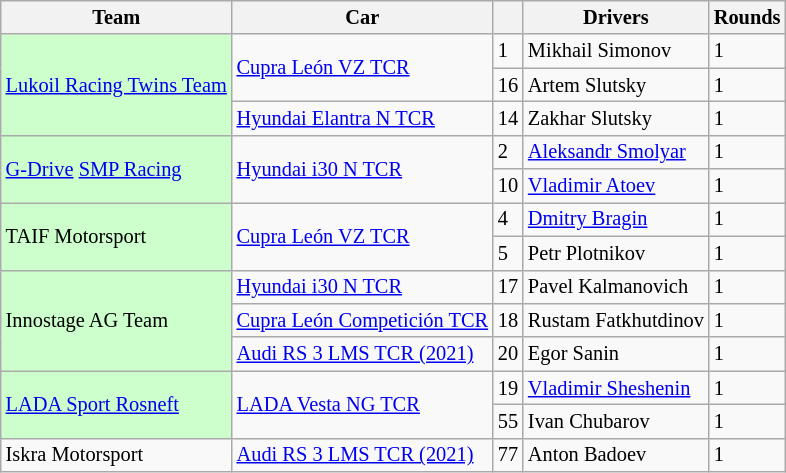<table class="wikitable" style="font-size: 85%">
<tr>
<th>Team</th>
<th>Car</th>
<th></th>
<th>Drivers</th>
<th>Rounds</th>
</tr>
<tr>
<td rowspan=3 style="background:#ccffcc;"> <a href='#'>Lukoil Racing Twins Team</a></td>
<td rowspan=2><a href='#'>Cupra León VZ TCR</a></td>
<td>1</td>
<td> Mikhail Simonov</td>
<td>1</td>
</tr>
<tr>
<td>16</td>
<td> Artem Slutsky</td>
<td>1</td>
</tr>
<tr>
<td><a href='#'>Hyundai Elantra N TCR</a></td>
<td>14</td>
<td> Zakhar Slutsky</td>
<td>1</td>
</tr>
<tr>
<td rowspan=2 style="background:#ccffcc;"> <a href='#'>G-Drive</a> <a href='#'>SMP Racing</a></td>
<td rowspan=2><a href='#'>Hyundai i30 N TCR</a></td>
<td>2</td>
<td> <a href='#'>Aleksandr Smolyar</a></td>
<td>1</td>
</tr>
<tr>
<td>10</td>
<td> <a href='#'>Vladimir Atoev</a></td>
<td>1</td>
</tr>
<tr>
<td rowspan=2 style="background:#ccffcc;"> TAIF Motorsport</td>
<td rowspan=2><a href='#'>Cupra León VZ TCR</a></td>
<td>4</td>
<td> <a href='#'>Dmitry Bragin</a></td>
<td>1</td>
</tr>
<tr>
<td>5</td>
<td> Petr Plotnikov</td>
<td>1</td>
</tr>
<tr>
<td rowspan=3 style="background:#ccffcc;"> Innostage AG Team</td>
<td><a href='#'>Hyundai i30 N TCR</a></td>
<td>17</td>
<td> Pavel Kalmanovich</td>
<td>1</td>
</tr>
<tr>
<td><a href='#'>Cupra León Competición TCR</a></td>
<td>18</td>
<td> Rustam Fatkhutdinov</td>
<td>1</td>
</tr>
<tr>
<td><a href='#'>Audi RS 3 LMS TCR (2021)</a></td>
<td>20</td>
<td> Egor Sanin</td>
<td>1</td>
</tr>
<tr>
<td rowspan=2 style="background:#ccffcc;"> <a href='#'>LADA Sport Rosneft</a></td>
<td rowspan=2><a href='#'>LADA Vesta NG TCR</a></td>
<td>19</td>
<td> <a href='#'>Vladimir Sheshenin</a></td>
<td>1</td>
</tr>
<tr>
<td>55</td>
<td> Ivan Chubarov</td>
<td>1</td>
</tr>
<tr>
<td> Iskra Motorsport</td>
<td><a href='#'>Audi RS 3 LMS TCR (2021)</a></td>
<td>77</td>
<td> Anton Badoev</td>
<td>1</td>
</tr>
</table>
